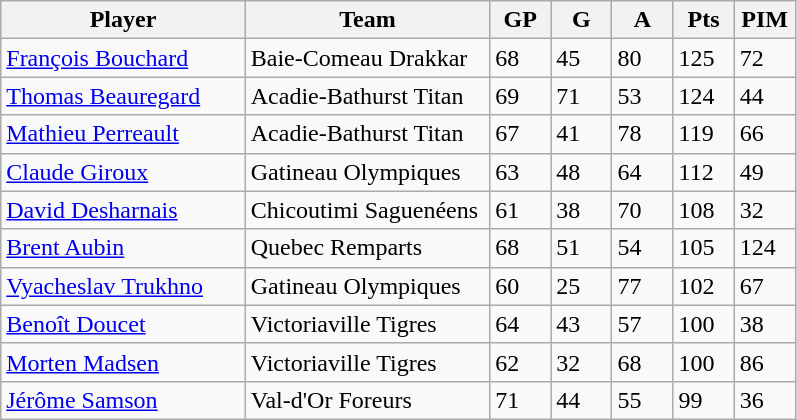<table class="wikitable">
<tr>
<th bgcolor="#DDDDFF" width="30%">Player</th>
<th bgcolor="#DDDDFF" width="30%">Team</th>
<th bgcolor="#DDDDFF" width="7.5%">GP</th>
<th bgcolor="#DDDDFF" width="7.5%">G</th>
<th bgcolor="#DDDDFF" width="7.5%">A</th>
<th bgcolor="#DDDDFF" width="7.5%">Pts</th>
<th bgcolor="#DDDDFF" width="7.5%">PIM</th>
</tr>
<tr>
<td><a href='#'>François Bouchard</a></td>
<td>Baie-Comeau Drakkar</td>
<td>68</td>
<td>45</td>
<td>80</td>
<td>125</td>
<td>72</td>
</tr>
<tr>
<td><a href='#'>Thomas Beauregard</a></td>
<td>Acadie-Bathurst Titan</td>
<td>69</td>
<td>71</td>
<td>53</td>
<td>124</td>
<td>44</td>
</tr>
<tr>
<td><a href='#'>Mathieu Perreault</a></td>
<td>Acadie-Bathurst Titan</td>
<td>67</td>
<td>41</td>
<td>78</td>
<td>119</td>
<td>66</td>
</tr>
<tr>
<td><a href='#'>Claude Giroux</a></td>
<td>Gatineau Olympiques</td>
<td>63</td>
<td>48</td>
<td>64</td>
<td>112</td>
<td>49</td>
</tr>
<tr>
<td><a href='#'>David Desharnais</a></td>
<td>Chicoutimi Saguenéens</td>
<td>61</td>
<td>38</td>
<td>70</td>
<td>108</td>
<td>32</td>
</tr>
<tr>
<td><a href='#'>Brent Aubin</a></td>
<td>Quebec Remparts</td>
<td>68</td>
<td>51</td>
<td>54</td>
<td>105</td>
<td>124</td>
</tr>
<tr>
<td><a href='#'>Vyacheslav Trukhno</a></td>
<td>Gatineau Olympiques</td>
<td>60</td>
<td>25</td>
<td>77</td>
<td>102</td>
<td>67</td>
</tr>
<tr>
<td><a href='#'>Benoît Doucet</a></td>
<td>Victoriaville Tigres</td>
<td>64</td>
<td>43</td>
<td>57</td>
<td>100</td>
<td>38</td>
</tr>
<tr>
<td><a href='#'>Morten Madsen</a></td>
<td>Victoriaville Tigres</td>
<td>62</td>
<td>32</td>
<td>68</td>
<td>100</td>
<td>86</td>
</tr>
<tr>
<td><a href='#'>Jérôme Samson</a></td>
<td>Val-d'Or Foreurs</td>
<td>71</td>
<td>44</td>
<td>55</td>
<td>99</td>
<td>36</td>
</tr>
</table>
